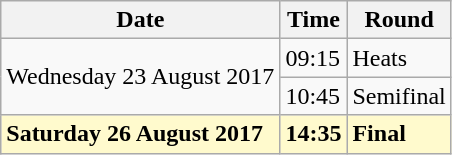<table class="wikitable">
<tr>
<th>Date</th>
<th>Time</th>
<th>Round</th>
</tr>
<tr>
<td rowspan=2>Wednesday 23 August 2017</td>
<td>09:15</td>
<td>Heats</td>
</tr>
<tr>
<td>10:45</td>
<td>Semifinal</td>
</tr>
<tr>
<td style=background:lemonchiffon><strong>Saturday 26 August 2017</strong></td>
<td style=background:lemonchiffon><strong>14:35</strong></td>
<td style=background:lemonchiffon><strong>Final</strong></td>
</tr>
</table>
